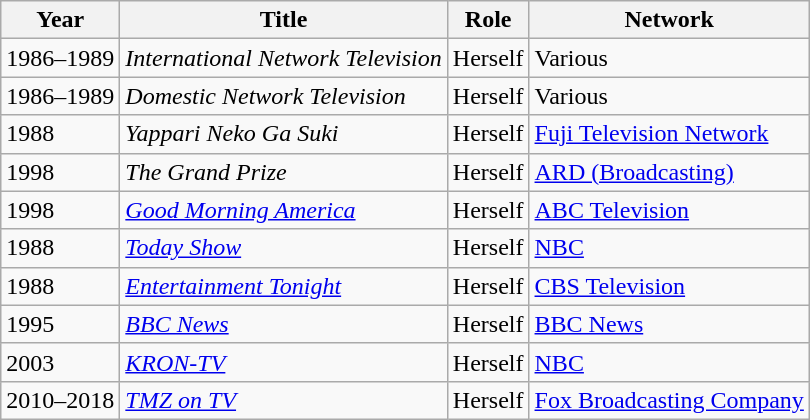<table class="wikitable">
<tr>
<th>Year</th>
<th>Title</th>
<th>Role</th>
<th>Network</th>
</tr>
<tr>
<td>1986–1989</td>
<td><em>International Network Television</em></td>
<td>Herself</td>
<td>Various</td>
</tr>
<tr>
<td>1986–1989</td>
<td><em>Domestic Network Television</em></td>
<td>Herself</td>
<td>Various</td>
</tr>
<tr>
<td>1988</td>
<td><em>Yappari Neko Ga Suki</em></td>
<td>Herself</td>
<td><a href='#'>Fuji Television Network</a></td>
</tr>
<tr>
<td>1998</td>
<td><em>The Grand Prize</em></td>
<td>Herself</td>
<td><a href='#'>ARD (Broadcasting)</a></td>
</tr>
<tr>
<td>1998</td>
<td><em><a href='#'>Good Morning America</a></em></td>
<td>Herself</td>
<td><a href='#'>ABC Television</a></td>
</tr>
<tr>
<td>1988</td>
<td><em><a href='#'>Today Show</a></em></td>
<td>Herself</td>
<td><a href='#'>NBC</a></td>
</tr>
<tr>
<td>1988</td>
<td><em><a href='#'>Entertainment Tonight</a></em></td>
<td>Herself</td>
<td><a href='#'>CBS Television</a></td>
</tr>
<tr>
<td>1995</td>
<td><em><a href='#'>BBC News</a></em></td>
<td>Herself</td>
<td><a href='#'>BBC News</a></td>
</tr>
<tr>
<td>2003</td>
<td><em><a href='#'>KRON-TV</a></em></td>
<td>Herself</td>
<td><a href='#'>NBC</a></td>
</tr>
<tr>
<td>2010–2018</td>
<td><em><a href='#'>TMZ on TV</a></em></td>
<td>Herself</td>
<td><a href='#'>Fox Broadcasting Company</a></td>
</tr>
</table>
